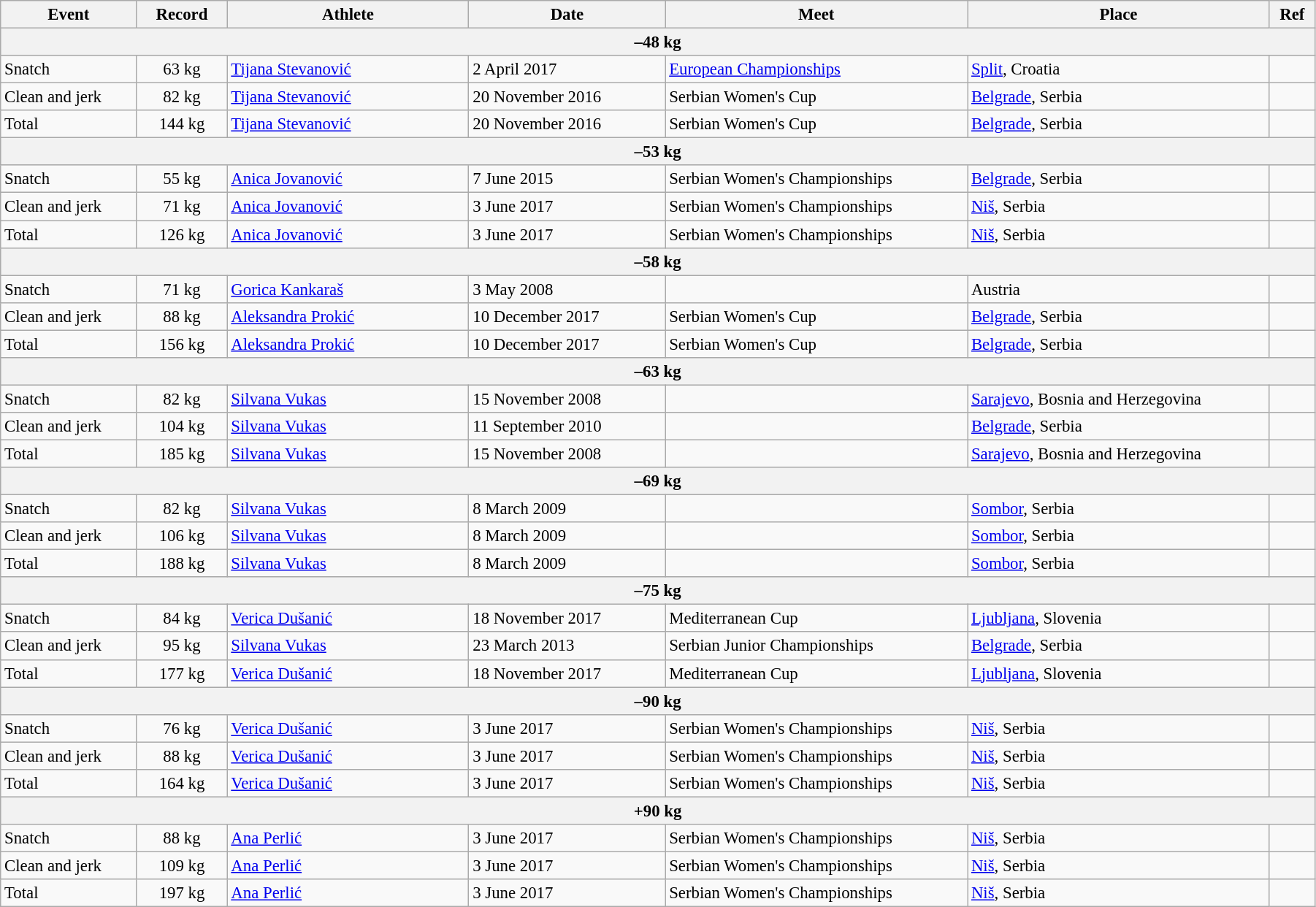<table class="wikitable" style="font-size:95%; width: 95%;">
<tr>
<th width=9%>Event</th>
<th width=6%>Record</th>
<th width=16%>Athlete</th>
<th width=13%>Date</th>
<th width=20%>Meet</th>
<th width=20%>Place</th>
<th width=3%>Ref</th>
</tr>
<tr bgcolor="#DDDDDD">
<th colspan="7">–48 kg</th>
</tr>
<tr>
<td>Snatch</td>
<td align="center">63 kg</td>
<td><a href='#'>Tijana Stevanović</a></td>
<td>2 April 2017</td>
<td><a href='#'>European Championships</a></td>
<td><a href='#'>Split</a>, Croatia</td>
<td></td>
</tr>
<tr>
<td>Clean and jerk</td>
<td align="center">82 kg</td>
<td><a href='#'>Tijana Stevanović</a></td>
<td>20 November 2016</td>
<td>Serbian Women's Cup</td>
<td><a href='#'>Belgrade</a>, Serbia</td>
<td></td>
</tr>
<tr>
<td>Total</td>
<td align="center">144 kg</td>
<td><a href='#'>Tijana Stevanović</a></td>
<td>20 November 2016</td>
<td>Serbian Women's Cup</td>
<td><a href='#'>Belgrade</a>, Serbia</td>
<td></td>
</tr>
<tr bgcolor="#DDDDDD">
<th colspan="7">–53 kg</th>
</tr>
<tr>
<td>Snatch</td>
<td align="center">55 kg</td>
<td><a href='#'>Anica Jovanović</a></td>
<td>7 June 2015</td>
<td>Serbian Women's Championships</td>
<td><a href='#'>Belgrade</a>, Serbia</td>
<td></td>
</tr>
<tr>
<td>Clean and jerk</td>
<td align="center">71 kg</td>
<td><a href='#'>Anica Jovanović</a></td>
<td>3 June 2017</td>
<td>Serbian Women's Championships</td>
<td><a href='#'>Niš</a>, Serbia</td>
<td></td>
</tr>
<tr>
<td>Total</td>
<td align="center">126 kg</td>
<td><a href='#'>Anica Jovanović</a></td>
<td>3 June 2017</td>
<td>Serbian Women's Championships</td>
<td><a href='#'>Niš</a>, Serbia</td>
<td></td>
</tr>
<tr bgcolor="#DDDDDD">
<th colspan="7">–58 kg</th>
</tr>
<tr>
<td>Snatch</td>
<td align="center">71 kg</td>
<td><a href='#'>Gorica Kankaraš</a></td>
<td>3 May 2008</td>
<td></td>
<td>Austria</td>
<td></td>
</tr>
<tr>
<td>Clean and jerk</td>
<td align="center">88 kg</td>
<td><a href='#'>Aleksandra Prokić</a></td>
<td>10 December 2017</td>
<td>Serbian Women's Cup</td>
<td><a href='#'>Belgrade</a>, Serbia</td>
<td></td>
</tr>
<tr>
<td>Total</td>
<td align="center">156 kg</td>
<td><a href='#'>Aleksandra Prokić</a></td>
<td>10 December 2017</td>
<td>Serbian Women's Cup</td>
<td><a href='#'>Belgrade</a>, Serbia</td>
<td></td>
</tr>
<tr bgcolor="#DDDDDD">
<th colspan="7">–63 kg</th>
</tr>
<tr>
<td>Snatch</td>
<td align="center">82 kg</td>
<td><a href='#'>Silvana Vukas</a></td>
<td>15 November 2008</td>
<td></td>
<td><a href='#'>Sarajevo</a>, Bosnia and Herzegovina</td>
<td></td>
</tr>
<tr>
<td>Clean and jerk</td>
<td align="center">104 kg</td>
<td><a href='#'>Silvana Vukas</a></td>
<td>11 September 2010</td>
<td></td>
<td><a href='#'>Belgrade</a>, Serbia</td>
<td></td>
</tr>
<tr>
<td>Total</td>
<td align="center">185 kg</td>
<td><a href='#'>Silvana Vukas</a></td>
<td>15 November 2008</td>
<td></td>
<td><a href='#'>Sarajevo</a>, Bosnia and Herzegovina</td>
<td></td>
</tr>
<tr bgcolor="#DDDDDD">
<th colspan="7">–69 kg</th>
</tr>
<tr>
<td>Snatch</td>
<td align="center">82 kg</td>
<td><a href='#'>Silvana Vukas</a></td>
<td>8 March 2009</td>
<td></td>
<td><a href='#'>Sombor</a>, Serbia</td>
<td></td>
</tr>
<tr>
<td>Clean and jerk</td>
<td align="center">106 kg</td>
<td><a href='#'>Silvana Vukas</a></td>
<td>8 March 2009</td>
<td></td>
<td><a href='#'>Sombor</a>, Serbia</td>
<td></td>
</tr>
<tr>
<td>Total</td>
<td align="center">188 kg</td>
<td><a href='#'>Silvana Vukas</a></td>
<td>8 March 2009</td>
<td></td>
<td><a href='#'>Sombor</a>, Serbia</td>
<td></td>
</tr>
<tr bgcolor="#DDDDDD">
<th colspan="7">–75 kg</th>
</tr>
<tr>
<td>Snatch</td>
<td align="center">84 kg</td>
<td><a href='#'>Verica Dušanić</a></td>
<td>18 November 2017</td>
<td>Mediterranean Cup</td>
<td><a href='#'>Ljubljana</a>, Slovenia</td>
<td></td>
</tr>
<tr>
<td>Clean and jerk</td>
<td align="center">95 kg</td>
<td><a href='#'>Silvana Vukas</a></td>
<td>23 March 2013</td>
<td>Serbian Junior Championships</td>
<td><a href='#'>Belgrade</a>, Serbia</td>
<td></td>
</tr>
<tr>
<td>Total</td>
<td align="center">177 kg</td>
<td><a href='#'>Verica Dušanić</a></td>
<td>18 November 2017</td>
<td>Mediterranean Cup</td>
<td><a href='#'>Ljubljana</a>, Slovenia</td>
<td></td>
</tr>
<tr bgcolor="#DDDDDD">
<th colspan="7">–90 kg</th>
</tr>
<tr>
<td>Snatch</td>
<td align="center">76 kg</td>
<td><a href='#'>Verica Dušanić</a></td>
<td>3 June 2017</td>
<td>Serbian Women's Championships</td>
<td><a href='#'>Niš</a>, Serbia</td>
<td></td>
</tr>
<tr>
<td>Clean and jerk</td>
<td align="center">88 kg</td>
<td><a href='#'>Verica Dušanić</a></td>
<td>3 June 2017</td>
<td>Serbian Women's Championships</td>
<td><a href='#'>Niš</a>, Serbia</td>
<td></td>
</tr>
<tr>
<td>Total</td>
<td align="center">164 kg</td>
<td><a href='#'>Verica Dušanić</a></td>
<td>3 June 2017</td>
<td>Serbian Women's Championships</td>
<td><a href='#'>Niš</a>, Serbia</td>
<td></td>
</tr>
<tr bgcolor="#DDDDDD">
<th colspan="7">+90 kg</th>
</tr>
<tr>
<td>Snatch</td>
<td align="center">88 kg</td>
<td><a href='#'>Ana Perlić</a></td>
<td>3 June 2017</td>
<td>Serbian Women's Championships</td>
<td><a href='#'>Niš</a>, Serbia</td>
<td></td>
</tr>
<tr>
<td>Clean and jerk</td>
<td align="center">109 kg</td>
<td><a href='#'>Ana Perlić</a></td>
<td>3 June 2017</td>
<td>Serbian Women's Championships</td>
<td><a href='#'>Niš</a>, Serbia</td>
<td></td>
</tr>
<tr>
<td>Total</td>
<td align="center">197 kg</td>
<td><a href='#'>Ana Perlić</a></td>
<td>3 June 2017</td>
<td>Serbian Women's Championships</td>
<td><a href='#'>Niš</a>, Serbia</td>
<td></td>
</tr>
</table>
